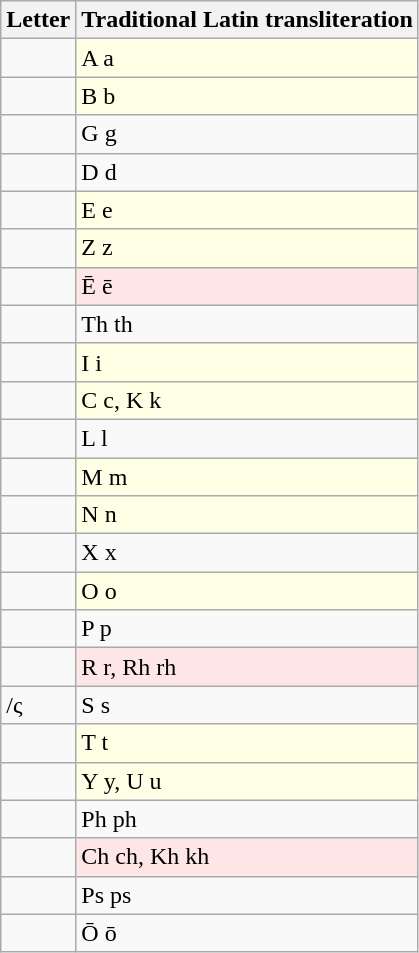<table class="wikitable">
<tr>
<th scope="col">Letter</th>
<th scope="col">Traditional Latin transliteration</th>
</tr>
<tr>
<td></td>
<td style='background: #ffffe6;'>A a</td>
</tr>
<tr>
<td></td>
<td style='background: #ffffe6;'>B b</td>
</tr>
<tr>
<td></td>
<td>G g</td>
</tr>
<tr>
<td></td>
<td>D d</td>
</tr>
<tr>
<td></td>
<td style='background: #ffffe6;'>E e</td>
</tr>
<tr>
<td></td>
<td style='background: #ffffe6;'>Z z</td>
</tr>
<tr>
<td></td>
<td style='background: #ffe6e6;'>Ē ē</td>
</tr>
<tr>
<td></td>
<td>Th th</td>
</tr>
<tr>
<td></td>
<td style='background: #ffffe6;'>I i</td>
</tr>
<tr>
<td></td>
<td style='background: #ffffe6;'>C c, K k</td>
</tr>
<tr>
<td></td>
<td>L l</td>
</tr>
<tr>
<td></td>
<td style='background: #ffffe6;'>M m</td>
</tr>
<tr>
<td></td>
<td style='background: #ffffe6;'>N n</td>
</tr>
<tr>
<td></td>
<td>X x</td>
</tr>
<tr>
<td></td>
<td style='background: #ffffe6;'>O o</td>
</tr>
<tr>
<td></td>
<td>P p</td>
</tr>
<tr>
<td></td>
<td style='background: #ffe6e6;'>R r, Rh rh</td>
</tr>
<tr>
<td>/ς</td>
<td>S s</td>
</tr>
<tr>
<td></td>
<td style='background: #ffffe6;'>T t</td>
</tr>
<tr>
<td></td>
<td style='background: #ffffe6;'>Y y, U u</td>
</tr>
<tr>
<td></td>
<td>Ph ph</td>
</tr>
<tr>
<td></td>
<td style='background: #ffe6e6;'>Ch ch, Kh kh</td>
</tr>
<tr>
<td></td>
<td>Ps ps</td>
</tr>
<tr>
<td></td>
<td>Ō ō</td>
</tr>
</table>
